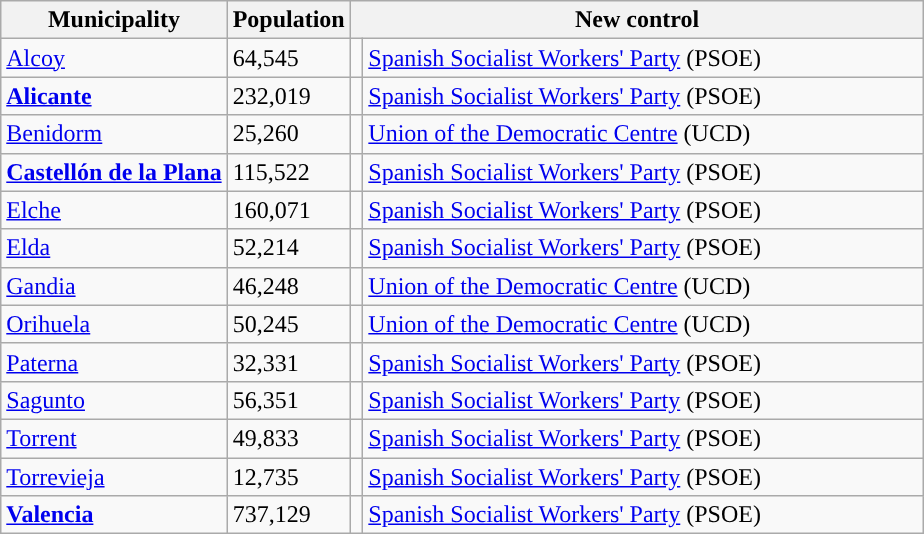<table class="wikitable sortable">
<tr>
<th>Municipality</th>
<th>Population</th>
<th colspan="2" style="width:375px;">New control</th>
</tr>
<tr>
<td><a href='#'>Alcoy</a></td>
<td>64,545</td>
<td width="1" style="color:inherit;background:"></td>
<td><a href='#'>Spanish Socialist Workers' Party</a> (PSOE)</td>
</tr>
<tr>
<td><strong><a href='#'>Alicante</a></strong></td>
<td>232,019</td>
<td style="color:inherit;background:"></td>
<td><a href='#'>Spanish Socialist Workers' Party</a> (PSOE)</td>
</tr>
<tr>
<td><a href='#'>Benidorm</a></td>
<td>25,260</td>
<td style="color:inherit;background:"></td>
<td><a href='#'>Union of the Democratic Centre</a> (UCD)</td>
</tr>
<tr>
<td><strong><a href='#'>Castellón de la Plana</a></strong></td>
<td>115,522</td>
<td style="color:inherit;background:"></td>
<td><a href='#'>Spanish Socialist Workers' Party</a> (PSOE)</td>
</tr>
<tr>
<td><a href='#'>Elche</a></td>
<td>160,071</td>
<td style="color:inherit;background:"></td>
<td><a href='#'>Spanish Socialist Workers' Party</a> (PSOE)</td>
</tr>
<tr>
<td><a href='#'>Elda</a></td>
<td>52,214</td>
<td style="color:inherit;background:"></td>
<td><a href='#'>Spanish Socialist Workers' Party</a> (PSOE)</td>
</tr>
<tr>
<td><a href='#'>Gandia</a></td>
<td>46,248</td>
<td style="color:inherit;background:"></td>
<td><a href='#'>Union of the Democratic Centre</a> (UCD)</td>
</tr>
<tr>
<td><a href='#'>Orihuela</a></td>
<td>50,245</td>
<td style="color:inherit;background:"></td>
<td><a href='#'>Union of the Democratic Centre</a> (UCD) </td>
</tr>
<tr>
<td><a href='#'>Paterna</a></td>
<td>32,331</td>
<td style="color:inherit;background:"></td>
<td><a href='#'>Spanish Socialist Workers' Party</a> (PSOE)</td>
</tr>
<tr>
<td><a href='#'>Sagunto</a></td>
<td>56,351</td>
<td style="color:inherit;background:"></td>
<td><a href='#'>Spanish Socialist Workers' Party</a> (PSOE)</td>
</tr>
<tr>
<td><a href='#'>Torrent</a></td>
<td>49,833</td>
<td style="color:inherit;background:"></td>
<td><a href='#'>Spanish Socialist Workers' Party</a> (PSOE)</td>
</tr>
<tr>
<td><a href='#'>Torrevieja</a></td>
<td>12,735</td>
<td style="color:inherit;background:"></td>
<td><a href='#'>Spanish Socialist Workers' Party</a> (PSOE)</td>
</tr>
<tr>
<td><strong><a href='#'>Valencia</a></strong></td>
<td>737,129</td>
<td style="color:inherit;background:"></td>
<td><a href='#'>Spanish Socialist Workers' Party</a> (PSOE)</td>
</tr>
</table>
